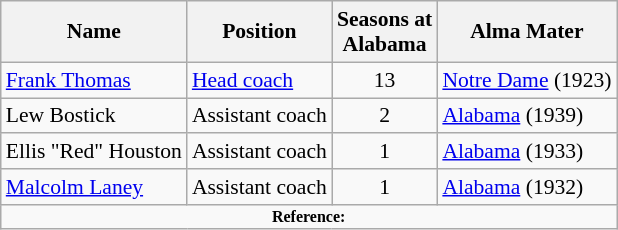<table class="wikitable" border="1" style="font-size:90%;">
<tr>
<th>Name</th>
<th>Position</th>
<th>Seasons at<br>Alabama</th>
<th>Alma Mater</th>
</tr>
<tr>
<td><a href='#'>Frank Thomas</a></td>
<td><a href='#'>Head coach</a></td>
<td align=center>13</td>
<td><a href='#'>Notre Dame</a> (1923)</td>
</tr>
<tr>
<td>Lew Bostick</td>
<td>Assistant coach</td>
<td align=center>2</td>
<td><a href='#'>Alabama</a> (1939)</td>
</tr>
<tr>
<td>Ellis "Red" Houston</td>
<td>Assistant coach</td>
<td align=center>1</td>
<td><a href='#'>Alabama</a> (1933)</td>
</tr>
<tr>
<td><a href='#'>Malcolm Laney</a></td>
<td>Assistant coach</td>
<td align=center>1</td>
<td><a href='#'>Alabama</a> (1932)</td>
</tr>
<tr>
<td colspan="4" style="font-size: 8pt" align="center"><strong>Reference:</strong></td>
</tr>
</table>
